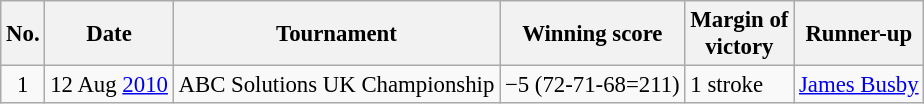<table class="wikitable" style="font-size:95%;">
<tr>
<th>No.</th>
<th>Date</th>
<th>Tournament</th>
<th>Winning score</th>
<th>Margin of<br>victory</th>
<th>Runner-up</th>
</tr>
<tr>
<td align=center>1</td>
<td align=right>12 Aug <a href='#'>2010</a></td>
<td>ABC Solutions UK Championship</td>
<td>−5 (72-71-68=211)</td>
<td>1 stroke</td>
<td> <a href='#'>James Busby</a></td>
</tr>
</table>
